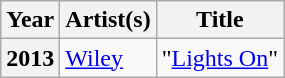<table class="wikitable plainrowheaders sortable">
<tr>
<th scope="col">Year</th>
<th scope="col">Artist(s)</th>
<th scope="col">Title</th>
</tr>
<tr>
<th scope="row">2013</th>
<td><a href='#'>Wiley</a></td>
<td>"<a href='#'>Lights On</a>"</td>
</tr>
</table>
